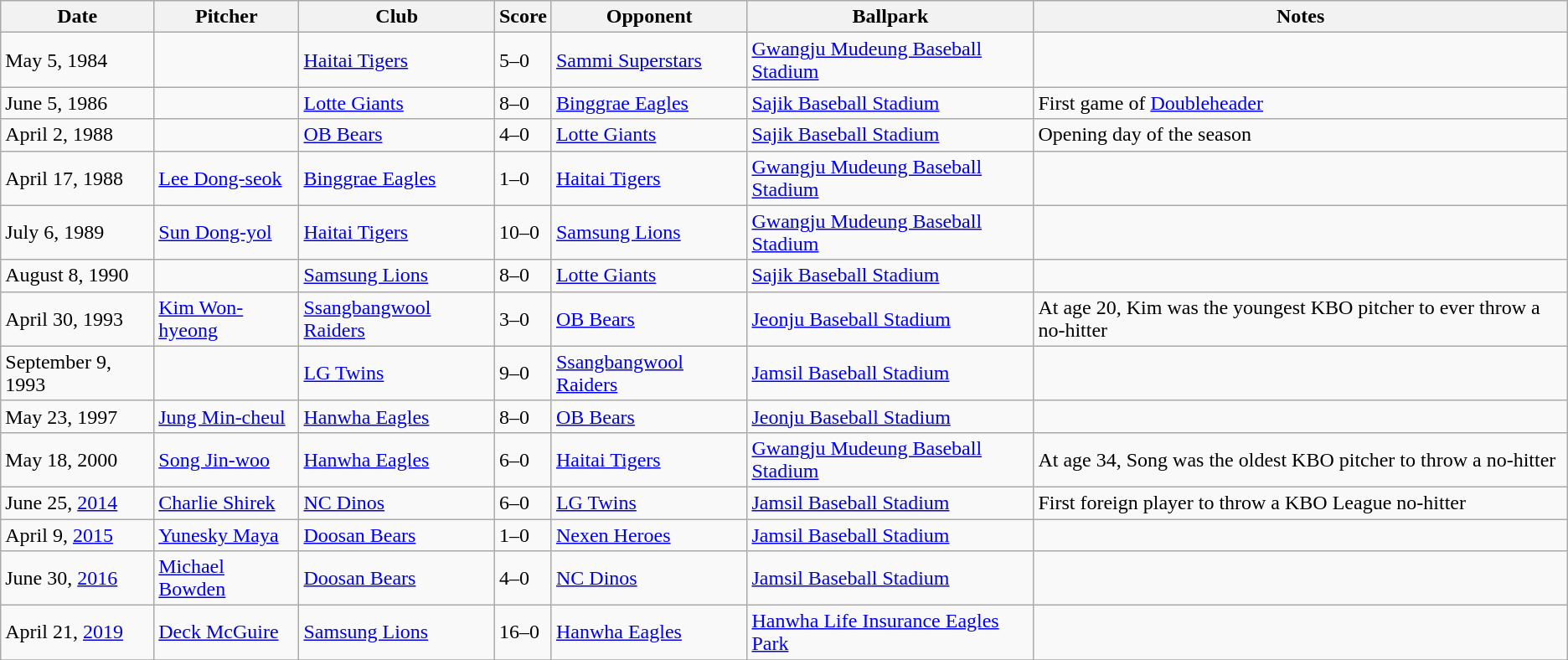<table class="wikitable sortable">
<tr>
<th>Date</th>
<th>Pitcher</th>
<th>Club</th>
<th>Score</th>
<th>Opponent</th>
<th>Ballpark</th>
<th>Notes</th>
</tr>
<tr>
<td>May 5, 1984</td>
<td></td>
<td><a href='#'>Haitai Tigers</a></td>
<td>5–0</td>
<td><a href='#'>Sammi Superstars</a></td>
<td><a href='#'>Gwangju Mudeung Baseball Stadium</a></td>
<td></td>
</tr>
<tr>
<td>June 5, 1986</td>
<td></td>
<td><a href='#'>Lotte Giants</a></td>
<td>8–0</td>
<td><a href='#'>Binggrae Eagles</a></td>
<td><a href='#'>Sajik Baseball Stadium</a></td>
<td>First game of <a href='#'>Doubleheader</a></td>
</tr>
<tr>
<td>April 2, 1988</td>
<td></td>
<td><a href='#'>OB Bears</a></td>
<td>4–0</td>
<td><a href='#'>Lotte Giants</a></td>
<td><a href='#'>Sajik Baseball Stadium</a></td>
<td>Opening day of the season</td>
</tr>
<tr>
<td>April 17, 1988</td>
<td><a href='#'>Lee Dong-seok</a></td>
<td><a href='#'>Binggrae Eagles</a></td>
<td>1–0</td>
<td><a href='#'>Haitai Tigers</a></td>
<td><a href='#'>Gwangju Mudeung Baseball Stadium</a></td>
<td></td>
</tr>
<tr>
<td>July 6, 1989</td>
<td><a href='#'>Sun Dong-yol</a></td>
<td><a href='#'>Haitai Tigers</a></td>
<td>10–0</td>
<td><a href='#'>Samsung Lions</a></td>
<td><a href='#'>Gwangju Mudeung Baseball Stadium</a></td>
<td></td>
</tr>
<tr>
<td>August 8, 1990</td>
<td></td>
<td><a href='#'>Samsung Lions</a></td>
<td>8–0</td>
<td><a href='#'>Lotte Giants</a></td>
<td><a href='#'>Sajik Baseball Stadium</a></td>
<td></td>
</tr>
<tr>
<td>April 30, 1993</td>
<td><a href='#'>Kim Won-hyeong</a></td>
<td><a href='#'>Ssangbangwool Raiders</a></td>
<td>3–0</td>
<td><a href='#'>OB Bears</a></td>
<td><a href='#'>Jeonju Baseball Stadium</a></td>
<td>At age 20, Kim was the youngest KBO pitcher to ever throw a no-hitter</td>
</tr>
<tr>
<td>September 9, 1993</td>
<td></td>
<td><a href='#'>LG Twins</a></td>
<td>9–0</td>
<td><a href='#'>Ssangbangwool Raiders</a></td>
<td><a href='#'>Jamsil Baseball Stadium</a></td>
<td></td>
</tr>
<tr>
<td>May 23, 1997</td>
<td><a href='#'>Jung Min-cheul</a></td>
<td><a href='#'>Hanwha Eagles</a></td>
<td>8–0</td>
<td><a href='#'>OB Bears</a></td>
<td><a href='#'>Jeonju Baseball Stadium</a></td>
</tr>
<tr>
<td>May 18, 2000</td>
<td><a href='#'>Song Jin-woo</a></td>
<td><a href='#'>Hanwha Eagles</a></td>
<td>6–0</td>
<td><a href='#'>Haitai Tigers</a></td>
<td><a href='#'>Gwangju Mudeung Baseball Stadium</a></td>
<td>At age 34, Song was the oldest KBO pitcher to throw a no-hitter</td>
</tr>
<tr>
<td>June 25, <a href='#'>2014</a></td>
<td><a href='#'>Charlie Shirek</a></td>
<td><a href='#'>NC Dinos</a></td>
<td>6–0</td>
<td><a href='#'>LG Twins</a></td>
<td><a href='#'>Jamsil Baseball Stadium</a></td>
<td>First foreign player to throw a KBO League no-hitter</td>
</tr>
<tr>
<td>April 9, <a href='#'>2015</a></td>
<td><a href='#'>Yunesky Maya</a></td>
<td><a href='#'>Doosan Bears</a></td>
<td>1–0</td>
<td><a href='#'>Nexen Heroes</a></td>
<td><a href='#'>Jamsil Baseball Stadium</a></td>
<td></td>
</tr>
<tr>
<td>June 30, <a href='#'>2016</a></td>
<td><a href='#'>Michael Bowden</a></td>
<td><a href='#'>Doosan Bears</a></td>
<td>4–0</td>
<td><a href='#'>NC Dinos</a></td>
<td><a href='#'>Jamsil Baseball Stadium</a></td>
<td></td>
</tr>
<tr>
<td>April 21, <a href='#'>2019</a></td>
<td><a href='#'>Deck McGuire</a></td>
<td><a href='#'>Samsung Lions</a></td>
<td>16–0</td>
<td><a href='#'>Hanwha Eagles</a></td>
<td><a href='#'>Hanwha Life Insurance Eagles Park</a></td>
<td></td>
</tr>
<tr>
</tr>
</table>
